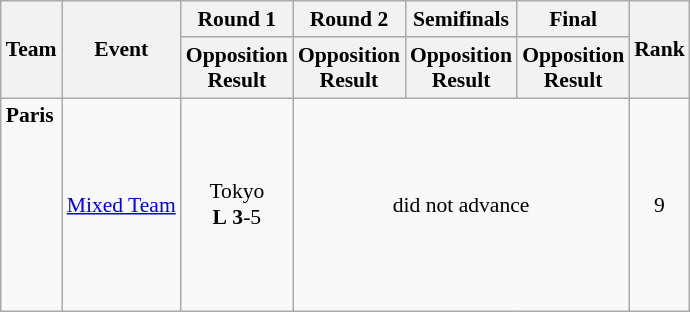<table class="wikitable" border="1" style="font-size:90%">
<tr>
<th rowspan=2>Team</th>
<th rowspan=2>Event</th>
<th>Round 1</th>
<th>Round 2</th>
<th>Semifinals</th>
<th>Final</th>
<th rowspan=2>Rank</th>
</tr>
<tr>
<th>Opposition<br>Result</th>
<th>Opposition<br>Result</th>
<th>Opposition<br>Result</th>
<th>Opposition<br>Result</th>
</tr>
<tr>
<td><strong>Paris</strong><br><br><br><br><br><br><br><br></td>
<td><a href='#'>Mixed Team</a></td>
<td align=center>Tokyo <br> <strong>L</strong> <strong>3</strong>-5</td>
<td align=center colspan=3>did not advance</td>
<td align=center>9</td>
</tr>
</table>
